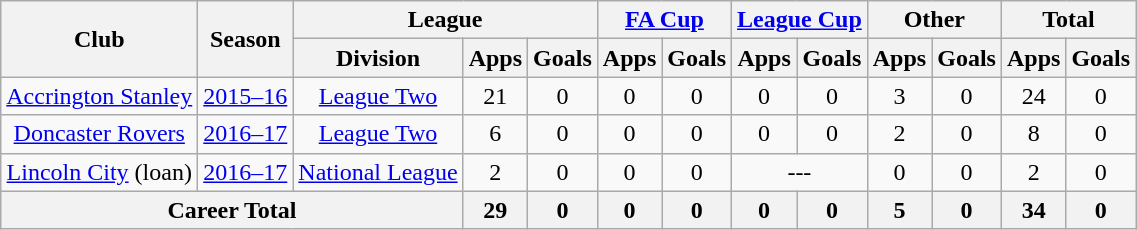<table class="wikitable" style="text-align: center;">
<tr>
<th rowspan="2">Club</th>
<th rowspan="2">Season</th>
<th colspan="3">League</th>
<th colspan="2"><a href='#'>FA Cup</a></th>
<th colspan="2"><a href='#'>League Cup</a></th>
<th colspan="2">Other</th>
<th colspan="2">Total</th>
</tr>
<tr>
<th>Division</th>
<th>Apps</th>
<th>Goals</th>
<th>Apps</th>
<th>Goals</th>
<th>Apps</th>
<th>Goals</th>
<th>Apps</th>
<th>Goals</th>
<th>Apps</th>
<th>Goals</th>
</tr>
<tr>
<td><a href='#'>Accrington Stanley</a></td>
<td><a href='#'>2015–16</a></td>
<td><a href='#'>League Two</a></td>
<td>21</td>
<td>0</td>
<td>0</td>
<td>0</td>
<td>0</td>
<td>0</td>
<td>3</td>
<td>0</td>
<td>24</td>
<td>0</td>
</tr>
<tr>
<td><a href='#'>Doncaster Rovers</a></td>
<td><a href='#'>2016–17</a></td>
<td><a href='#'>League Two</a></td>
<td>6</td>
<td>0</td>
<td>0</td>
<td>0</td>
<td>0</td>
<td>0</td>
<td>2</td>
<td>0</td>
<td>8</td>
<td>0</td>
</tr>
<tr>
<td><a href='#'>Lincoln City</a> (loan)</td>
<td><a href='#'>2016–17</a></td>
<td><a href='#'>National League</a></td>
<td>2</td>
<td>0</td>
<td>0</td>
<td>0</td>
<td colspan="2">---</td>
<td>0</td>
<td>0</td>
<td>2</td>
<td>0</td>
</tr>
<tr>
<th colspan="3">Career Total</th>
<th>29</th>
<th>0</th>
<th>0</th>
<th>0</th>
<th>0</th>
<th>0</th>
<th>5</th>
<th>0</th>
<th>34</th>
<th>0</th>
</tr>
</table>
